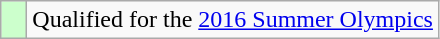<table class="wikitable" style="text-align: left;">
<tr>
<td width=10px bgcolor=#ccffcc></td>
<td>Qualified for the <a href='#'>2016 Summer Olympics</a></td>
</tr>
</table>
